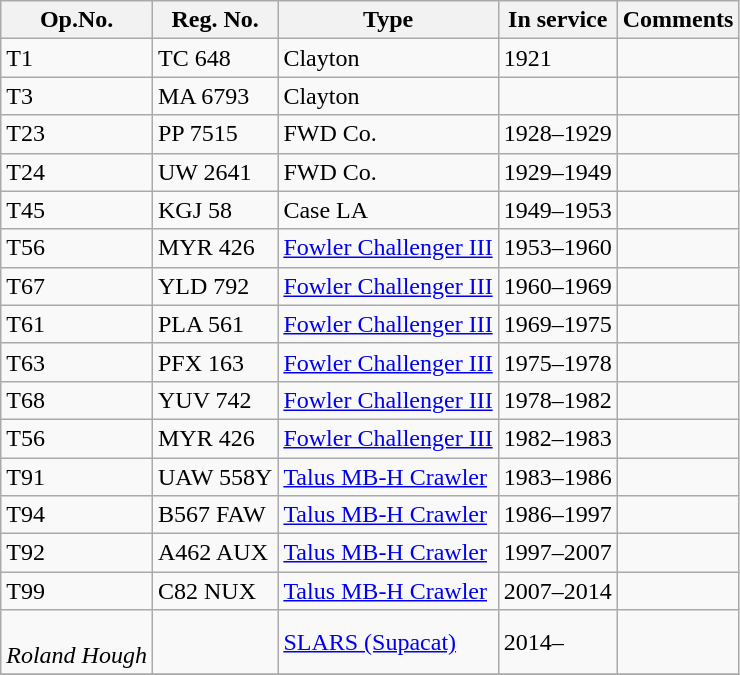<table class="wikitable">
<tr>
<th>Op.No.</th>
<th>Reg. No.</th>
<th>Type</th>
<th>In service</th>
<th>Comments</th>
</tr>
<tr>
<td>T1</td>
<td>TC 648</td>
<td>Clayton</td>
<td>1921</td>
<td></td>
</tr>
<tr>
<td>T3</td>
<td>MA 6793</td>
<td>Clayton</td>
<td></td>
<td></td>
</tr>
<tr>
<td>T23</td>
<td>PP 7515</td>
<td>FWD Co.</td>
<td>1928–1929</td>
<td></td>
</tr>
<tr>
<td>T24</td>
<td>UW 2641</td>
<td>FWD Co.</td>
<td>1929–1949</td>
<td></td>
</tr>
<tr>
<td>T45</td>
<td>KGJ 58</td>
<td>Case LA</td>
<td>1949–1953</td>
<td></td>
</tr>
<tr>
<td>T56</td>
<td>MYR 426</td>
<td><a href='#'>Fowler Challenger III</a></td>
<td>1953–1960</td>
<td></td>
</tr>
<tr>
<td>T67</td>
<td>YLD 792</td>
<td><a href='#'>Fowler Challenger III</a></td>
<td>1960–1969</td>
<td></td>
</tr>
<tr>
<td>T61</td>
<td>PLA 561</td>
<td><a href='#'>Fowler Challenger III</a></td>
<td>1969–1975</td>
<td></td>
</tr>
<tr>
<td>T63</td>
<td>PFX 163</td>
<td><a href='#'>Fowler Challenger III</a></td>
<td>1975–1978</td>
<td></td>
</tr>
<tr>
<td>T68</td>
<td>YUV 742</td>
<td><a href='#'>Fowler Challenger III</a></td>
<td>1978–1982</td>
<td></td>
</tr>
<tr>
<td>T56</td>
<td>MYR 426</td>
<td><a href='#'>Fowler Challenger III</a></td>
<td>1982–1983</td>
<td></td>
</tr>
<tr>
<td>T91</td>
<td>UAW 558Y</td>
<td><a href='#'>Talus MB-H Crawler</a></td>
<td>1983–1986</td>
<td></td>
</tr>
<tr>
<td>T94</td>
<td>B567 FAW</td>
<td><a href='#'>Talus MB-H Crawler</a></td>
<td>1986–1997</td>
<td></td>
</tr>
<tr>
<td>T92</td>
<td>A462 AUX</td>
<td><a href='#'>Talus MB-H Crawler</a></td>
<td>1997–2007</td>
<td></td>
</tr>
<tr>
<td>T99</td>
<td>C82 NUX</td>
<td><a href='#'>Talus MB-H Crawler</a></td>
<td>2007–2014</td>
<td></td>
</tr>
<tr>
<td><br><em>Roland Hough</em></td>
<td></td>
<td><a href='#'>SLARS (Supacat)</a></td>
<td>2014–</td>
<td></td>
</tr>
<tr>
</tr>
</table>
